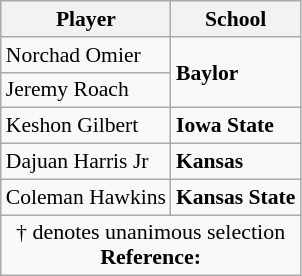<table class="wikitable" style="white-space:nowrap; font-size:90%;">
<tr>
<th>Player</th>
<th>School</th>
</tr>
<tr ,>
<td>Norchad Omier</td>
<td rowspan=2><strong>Baylor</strong></td>
</tr>
<tr>
<td>Jeremy Roach</td>
</tr>
<tr>
<td>Keshon Gilbert</td>
<td><strong>Iowa State</strong></td>
</tr>
<tr>
<td>Dajuan Harris Jr</td>
<td><strong>Kansas</strong></td>
</tr>
<tr>
<td>Coleman Hawkins</td>
<td><strong>Kansas State</strong></td>
</tr>
<tr>
<td colspan="4"  style="font-size:11pt; text-align:center;">† denotes unanimous selection<br><strong>Reference:</strong></td>
</tr>
</table>
